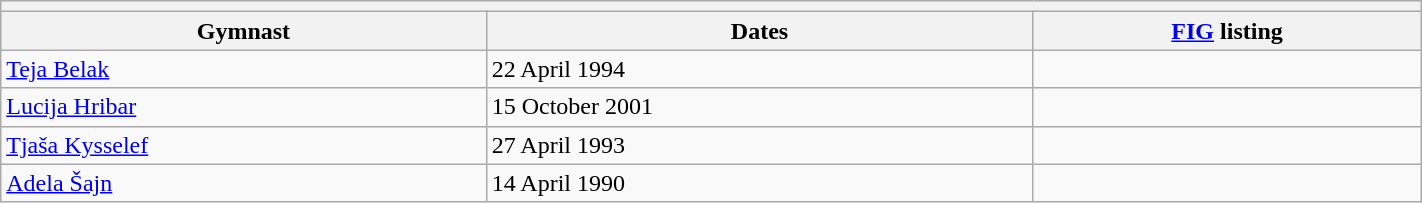<table class="wikitable mw-collapsible mw-collapsed" width="75%">
<tr>
<th colspan="3"></th>
</tr>
<tr>
<th>Gymnast</th>
<th>Dates</th>
<th><a href='#'>FIG</a> listing</th>
</tr>
<tr>
<td><a href='#'>Teja Belak</a></td>
<td>22 April 1994</td>
<td></td>
</tr>
<tr>
<td><a href='#'>Lucija Hribar</a></td>
<td>15 October 2001</td>
<td></td>
</tr>
<tr>
<td><a href='#'>Tjaša Kysselef</a></td>
<td>27 April 1993</td>
<td></td>
</tr>
<tr>
<td><a href='#'>Adela Šajn</a></td>
<td>14 April 1990</td>
<td></td>
</tr>
</table>
